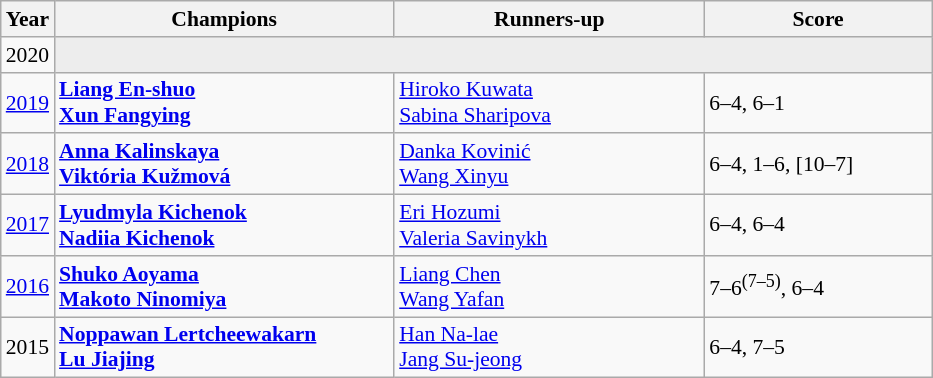<table class="wikitable" style="font-size:90%">
<tr>
<th>Year</th>
<th width="220">Champions</th>
<th width="200">Runners-up</th>
<th width="145">Score</th>
</tr>
<tr>
<td>2020</td>
<td colspan=3 bgcolor="#ededed"></td>
</tr>
<tr>
<td><a href='#'>2019</a></td>
<td> <strong><a href='#'>Liang En-shuo</a></strong><br> <strong><a href='#'>Xun Fangying</a></strong></td>
<td> <a href='#'>Hiroko Kuwata</a><br> <a href='#'>Sabina Sharipova</a></td>
<td>6–4, 6–1</td>
</tr>
<tr>
<td><a href='#'>2018</a></td>
<td> <strong><a href='#'>Anna Kalinskaya</a></strong><br> <strong><a href='#'>Viktória Kužmová</a></strong></td>
<td> <a href='#'>Danka Kovinić</a><br> <a href='#'>Wang Xinyu</a></td>
<td>6–4, 1–6, [10–7]</td>
</tr>
<tr>
<td><a href='#'>2017</a></td>
<td> <strong><a href='#'>Lyudmyla Kichenok</a></strong><br> <strong><a href='#'>Nadiia Kichenok</a></strong></td>
<td> <a href='#'>Eri Hozumi</a><br> <a href='#'>Valeria Savinykh</a></td>
<td>6–4, 6–4</td>
</tr>
<tr>
<td><a href='#'>2016</a></td>
<td> <strong><a href='#'>Shuko Aoyama</a></strong> <br>  <strong><a href='#'>Makoto Ninomiya</a></strong></td>
<td> <a href='#'>Liang Chen</a> <br>  <a href='#'>Wang Yafan</a></td>
<td>7–6<sup>(7–5)</sup>, 6–4</td>
</tr>
<tr>
<td>2015</td>
<td> <strong><a href='#'>Noppawan Lertcheewakarn</a></strong> <br>  <strong><a href='#'>Lu Jiajing</a></strong></td>
<td> <a href='#'>Han Na-lae</a> <br>  <a href='#'>Jang Su-jeong</a></td>
<td>6–4, 7–5</td>
</tr>
</table>
